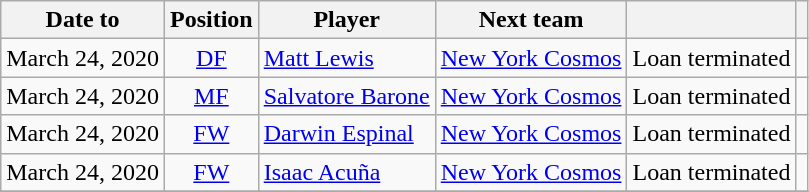<table class="wikitable">
<tr>
<th>Date to</th>
<th style="text-align:center;">Position</th>
<th>Player</th>
<th>Next team</th>
<th></th>
<th style="text-align:center;"></th>
</tr>
<tr>
<td>March 24, 2020</td>
<td style="text-align:center;"><a href='#'>DF</a></td>
<td> <a href='#'>Matt Lewis</a></td>
<td><a href='#'>New York Cosmos</a></td>
<td>Loan terminated</td>
<td style="text-align:center;"></td>
</tr>
<tr>
<td>March 24, 2020</td>
<td style="text-align:center;"><a href='#'>MF</a></td>
<td> <a href='#'>Salvatore Barone</a></td>
<td><a href='#'>New York Cosmos</a></td>
<td>Loan terminated</td>
<td style="text-align:center;"></td>
</tr>
<tr>
<td>March 24, 2020</td>
<td style="text-align:center;"><a href='#'>FW</a></td>
<td> <a href='#'>Darwin Espinal</a></td>
<td><a href='#'>New York Cosmos</a></td>
<td>Loan terminated</td>
<td style="text-align:center;"></td>
</tr>
<tr>
<td>March 24, 2020</td>
<td style="text-align:center;"><a href='#'>FW</a></td>
<td> <a href='#'>Isaac Acuña</a></td>
<td><a href='#'>New York Cosmos</a></td>
<td>Loan terminated</td>
<td style="text-align:center;"></td>
</tr>
<tr>
</tr>
</table>
